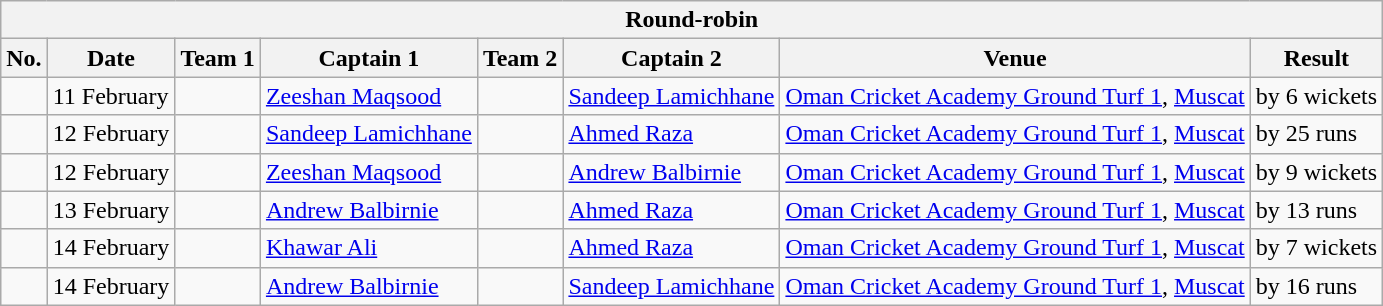<table class="wikitable">
<tr>
<th colspan="9">Round-robin</th>
</tr>
<tr>
<th>No.</th>
<th>Date</th>
<th>Team 1</th>
<th>Captain 1</th>
<th>Team 2</th>
<th>Captain 2</th>
<th>Venue</th>
<th>Result</th>
</tr>
<tr>
<td></td>
<td>11 February</td>
<td></td>
<td><a href='#'>Zeeshan Maqsood</a></td>
<td></td>
<td><a href='#'>Sandeep Lamichhane</a></td>
<td><a href='#'>Oman Cricket Academy Ground Turf 1</a>, <a href='#'>Muscat</a></td>
<td> by 6 wickets</td>
</tr>
<tr>
<td></td>
<td>12 February</td>
<td></td>
<td><a href='#'>Sandeep Lamichhane</a></td>
<td></td>
<td><a href='#'>Ahmed Raza</a></td>
<td><a href='#'>Oman Cricket Academy Ground Turf 1</a>, <a href='#'>Muscat</a></td>
<td> by 25 runs</td>
</tr>
<tr>
<td></td>
<td>12 February</td>
<td></td>
<td><a href='#'>Zeeshan Maqsood</a></td>
<td></td>
<td><a href='#'>Andrew Balbirnie</a></td>
<td><a href='#'>Oman Cricket Academy Ground Turf 1</a>, <a href='#'>Muscat</a></td>
<td> by 9 wickets</td>
</tr>
<tr>
<td></td>
<td>13 February</td>
<td></td>
<td><a href='#'>Andrew Balbirnie</a></td>
<td></td>
<td><a href='#'>Ahmed Raza</a></td>
<td><a href='#'>Oman Cricket Academy Ground Turf 1</a>, <a href='#'>Muscat</a></td>
<td> by 13 runs</td>
</tr>
<tr>
<td></td>
<td>14 February</td>
<td></td>
<td><a href='#'>Khawar Ali</a></td>
<td></td>
<td><a href='#'>Ahmed Raza</a></td>
<td><a href='#'>Oman Cricket Academy Ground Turf 1</a>, <a href='#'>Muscat</a></td>
<td> by 7 wickets</td>
</tr>
<tr>
<td></td>
<td>14 February</td>
<td></td>
<td><a href='#'>Andrew Balbirnie</a></td>
<td></td>
<td><a href='#'>Sandeep Lamichhane</a></td>
<td><a href='#'>Oman Cricket Academy Ground Turf 1</a>, <a href='#'>Muscat</a></td>
<td> by 16 runs</td>
</tr>
</table>
